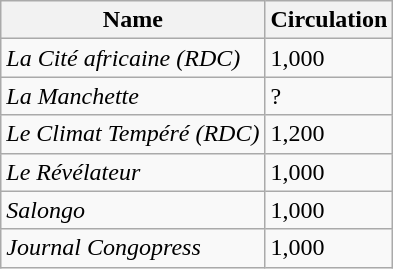<table class="wikitable">
<tr>
<th>Name</th>
<th>Circulation</th>
</tr>
<tr>
<td><em>La Cité africaine (RDC)</em></td>
<td>1,000</td>
</tr>
<tr>
<td><em>La Manchette</em></td>
<td>?</td>
</tr>
<tr>
<td><em>Le Climat Tempéré  (RDC)</em></td>
<td>1,200</td>
</tr>
<tr>
<td><em>Le Révélateur</em></td>
<td>1,000</td>
</tr>
<tr>
<td><em>Salongo</em></td>
<td>1,000</td>
</tr>
<tr>
<td><em>Journal Congopress</em></td>
<td>1,000</td>
</tr>
</table>
